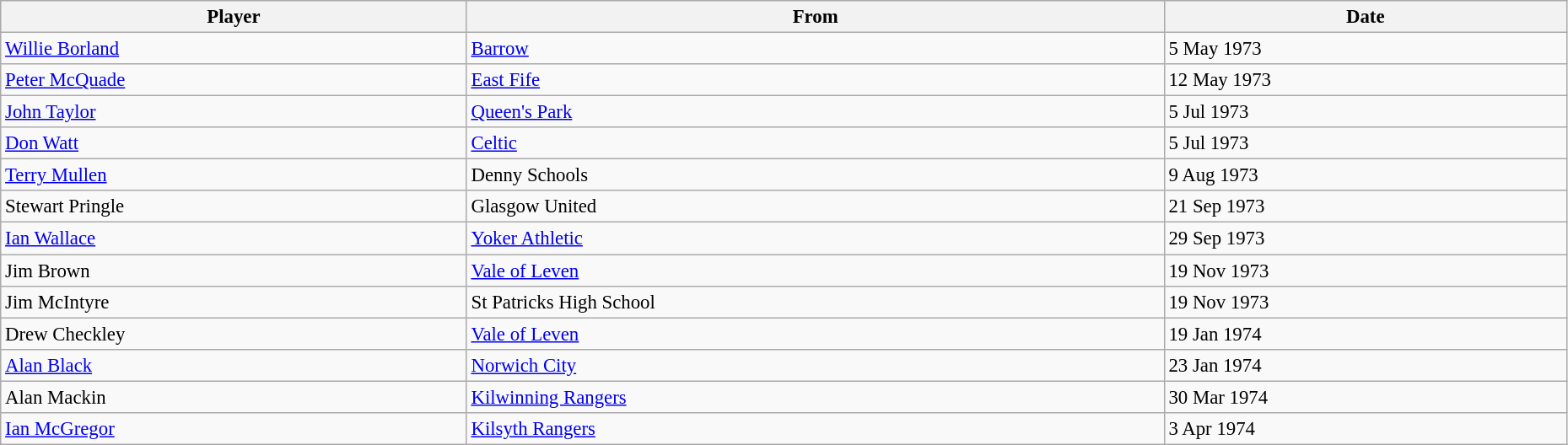<table class="wikitable" style="text-align:center; font-size:95%;width:98%; text-align:left">
<tr>
<th>Player</th>
<th>From</th>
<th>Date</th>
</tr>
<tr>
<td> <a href='#'>Willie Borland</a></td>
<td> <a href='#'>Barrow</a></td>
<td>5 May 1973</td>
</tr>
<tr>
<td> <a href='#'>Peter McQuade</a></td>
<td> <a href='#'>East Fife</a></td>
<td>12 May 1973</td>
</tr>
<tr>
<td> <a href='#'>John Taylor</a></td>
<td> <a href='#'>Queen's Park</a></td>
<td>5 Jul 1973</td>
</tr>
<tr>
<td> <a href='#'>Don Watt</a></td>
<td> <a href='#'>Celtic</a></td>
<td>5 Jul 1973</td>
</tr>
<tr>
<td> <a href='#'>Terry Mullen</a></td>
<td> Denny Schools</td>
<td>9 Aug 1973</td>
</tr>
<tr>
<td> Stewart Pringle</td>
<td> Glasgow United</td>
<td>21 Sep 1973</td>
</tr>
<tr>
<td> <a href='#'>Ian Wallace</a></td>
<td> <a href='#'>Yoker Athletic</a></td>
<td>29 Sep 1973</td>
</tr>
<tr>
<td> Jim Brown</td>
<td> <a href='#'>Vale of Leven</a></td>
<td>19 Nov 1973</td>
</tr>
<tr>
<td> Jim McIntyre</td>
<td> St Patricks High School</td>
<td>19 Nov 1973</td>
</tr>
<tr>
<td> Drew Checkley</td>
<td> <a href='#'>Vale of Leven</a></td>
<td>19 Jan 1974</td>
</tr>
<tr>
<td> <a href='#'>Alan Black</a></td>
<td> <a href='#'>Norwich City</a></td>
<td>23 Jan 1974</td>
</tr>
<tr>
<td> Alan Mackin</td>
<td> <a href='#'>Kilwinning Rangers</a></td>
<td>30 Mar 1974</td>
</tr>
<tr>
<td> <a href='#'>Ian McGregor</a></td>
<td> <a href='#'>Kilsyth Rangers</a></td>
<td>3 Apr 1974</td>
</tr>
</table>
